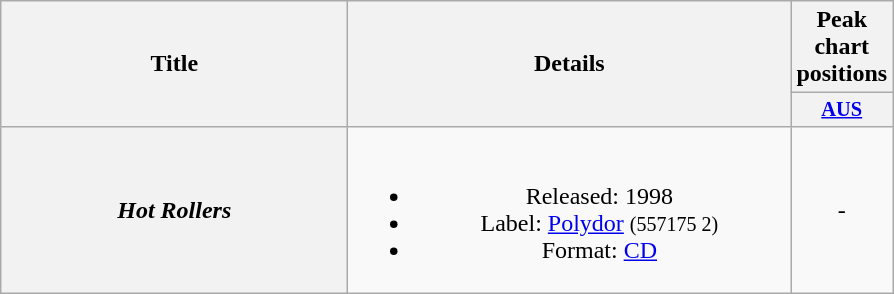<table class="wikitable plainrowheaders" style="text-align:center;" border="1">
<tr>
<th scope="col" rowspan="2" style="width:14em;">Title</th>
<th scope="col" rowspan="2" style="width:18em;">Details</th>
<th scope="col" colspan="1">Peak chart positions</th>
</tr>
<tr>
<th scope="col" style="width:3em;font-size:85%;"><a href='#'>AUS</a></th>
</tr>
<tr>
<th scope="row"><em>Hot Rollers</em></th>
<td><br><ul><li>Released: 1998</li><li>Label: <a href='#'>Polydor</a> <small>(557175 2)</small></li><li>Format: <a href='#'>CD</a></li></ul></td>
<td align="center">-</td>
</tr>
</table>
